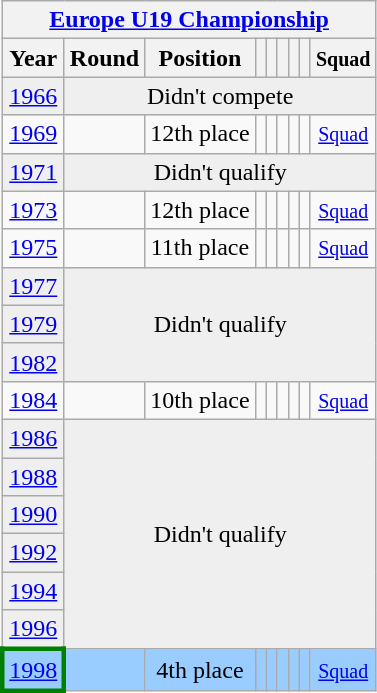<table class="wikitable" style="text-align: center;">
<tr>
<th colspan=9><a href='#'>Europe U19 Championship</a></th>
</tr>
<tr>
<th>Year</th>
<th>Round</th>
<th>Position</th>
<th></th>
<th></th>
<th></th>
<th></th>
<th></th>
<th><small>Squad</small></th>
</tr>
<tr bgcolor="efefef">
<td> <a href='#'>1966</a></td>
<td Colspan=9>Didn't compete</td>
</tr>
<tr>
<td> <a href='#'>1969</a></td>
<td></td>
<td>12th place</td>
<td></td>
<td></td>
<td></td>
<td></td>
<td></td>
<td><small> <a href='#'>Squad</a></small></td>
</tr>
<tr bgcolor="efefef">
<td> <a href='#'>1971</a></td>
<td colspan="9">Didn't qualify</td>
</tr>
<tr>
<td> <a href='#'>1973</a></td>
<td></td>
<td>12th place</td>
<td></td>
<td></td>
<td></td>
<td></td>
<td></td>
<td><small> <a href='#'>Squad</a></small></td>
</tr>
<tr>
<td> <a href='#'>1975</a></td>
<td></td>
<td>11th place</td>
<td></td>
<td></td>
<td></td>
<td></td>
<td></td>
<td><small> <a href='#'>Squad</a></small></td>
</tr>
<tr bgcolor="efefef">
<td> <a href='#'>1977</a></td>
<td rowspan="3" colspan="9">Didn't qualify</td>
</tr>
<tr bgcolor="efefef">
<td> <a href='#'>1979</a></td>
</tr>
<tr bgcolor="efefef">
<td> <a href='#'>1982</a></td>
</tr>
<tr>
<td> <a href='#'>1984</a></td>
<td></td>
<td>10th place</td>
<td></td>
<td></td>
<td></td>
<td></td>
<td></td>
<td><small> <a href='#'>Squad</a></small></td>
</tr>
<tr bgcolor="efefef">
<td> <a href='#'>1986</a></td>
<td colspan="9" rowspan="6">Didn't qualify</td>
</tr>
<tr bgcolor="efefef">
<td> <a href='#'>1988</a></td>
</tr>
<tr bgcolor="efefef">
<td> <a href='#'>1990</a></td>
</tr>
<tr bgcolor="efefef">
<td> <a href='#'>1992</a></td>
</tr>
<tr bgcolor="efefef">
<td> <a href='#'>1994</a></td>
</tr>
<tr bgcolor="efefef">
<td> <a href='#'>1996</a></td>
</tr>
<tr bgcolor=9acdff>
<td style="border:3px solid green"> <a href='#'>1998</a></td>
<td></td>
<td>4th place</td>
<td></td>
<td></td>
<td></td>
<td></td>
<td></td>
<td><small> <a href='#'>Squad</a></small></td>
</tr>
</table>
